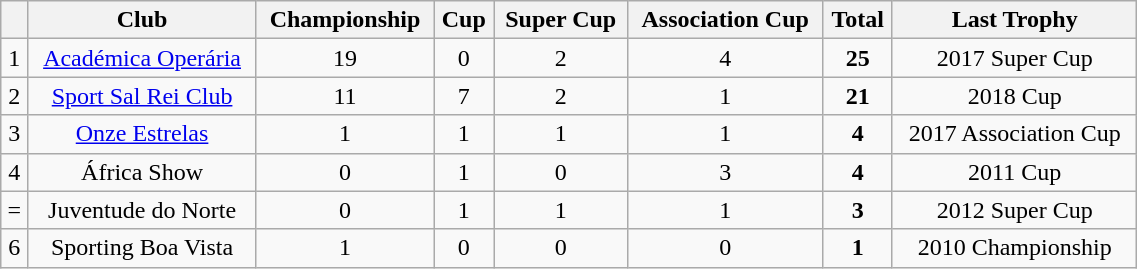<table class="wikitable sortable" width=60%>
<tr>
<th></th>
<th>Club</th>
<th>Championship</th>
<th>Cup</th>
<th>Super Cup</th>
<th>Association Cup</th>
<th>Total</th>
<th>Last Trophy</th>
</tr>
<tr align=center>
<td>1</td>
<td><a href='#'>Académica Operária</a></td>
<td>19</td>
<td>0</td>
<td>2</td>
<td>4</td>
<td><strong>25</strong></td>
<td>2017 Super Cup</td>
</tr>
<tr align=center>
<td>2</td>
<td><a href='#'>Sport Sal Rei Club</a></td>
<td>11</td>
<td>7</td>
<td>2</td>
<td>1</td>
<td><strong>21</strong></td>
<td>2018 Cup</td>
</tr>
<tr align=center>
<td>3</td>
<td><a href='#'>Onze Estrelas</a></td>
<td>1</td>
<td>1</td>
<td>1</td>
<td>1</td>
<td><strong>4</strong></td>
<td>2017 Association Cup</td>
</tr>
<tr align=center>
<td>4</td>
<td>África Show</td>
<td>0</td>
<td>1</td>
<td>0</td>
<td>3</td>
<td><strong>4</strong></td>
<td>2011 Cup</td>
</tr>
<tr align=center>
<td>=</td>
<td>Juventude do Norte</td>
<td>0</td>
<td>1</td>
<td>1</td>
<td>1</td>
<td><strong>3</strong></td>
<td>2012 Super Cup</td>
</tr>
<tr align=center>
<td>6</td>
<td>Sporting Boa Vista</td>
<td>1</td>
<td>0</td>
<td>0</td>
<td>0</td>
<td><strong>1</strong></td>
<td>2010 Championship</td>
</tr>
</table>
